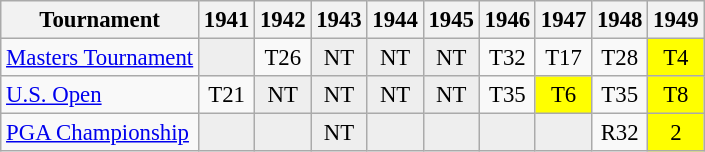<table class="wikitable" style="font-size:95%;text-align:center;">
<tr>
<th>Tournament</th>
<th>1941</th>
<th>1942</th>
<th>1943</th>
<th>1944</th>
<th>1945</th>
<th>1946</th>
<th>1947</th>
<th>1948</th>
<th>1949</th>
</tr>
<tr>
<td align=left><a href='#'>Masters Tournament</a></td>
<td style="background:#eeeeee;"></td>
<td>T26</td>
<td style="background:#eeeeee;">NT</td>
<td style="background:#eeeeee;">NT</td>
<td style="background:#eeeeee;">NT</td>
<td>T32</td>
<td>T17</td>
<td>T28</td>
<td style="background:yellow;">T4</td>
</tr>
<tr>
<td align=left><a href='#'>U.S. Open</a></td>
<td>T21</td>
<td style="background:#eeeeee;">NT</td>
<td style="background:#eeeeee;">NT</td>
<td style="background:#eeeeee;">NT</td>
<td style="background:#eeeeee;">NT</td>
<td>T35</td>
<td style="background:yellow;">T6</td>
<td>T35</td>
<td style="background:yellow;">T8</td>
</tr>
<tr>
<td align=left><a href='#'>PGA Championship</a></td>
<td style="background:#eeeeee;"></td>
<td style="background:#eeeeee;"></td>
<td style="background:#eeeeee;">NT</td>
<td style="background:#eeeeee;"></td>
<td style="background:#eeeeee;"></td>
<td style="background:#eeeeee;"></td>
<td style="background:#eeeeee;"></td>
<td>R32</td>
<td style="background:yellow;">2</td>
</tr>
</table>
